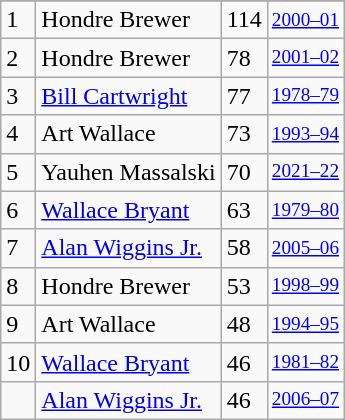<table class="wikitable">
<tr>
</tr>
<tr>
<td>1</td>
<td>Hondre Brewer</td>
<td>114</td>
<td style="font-size:80%;"><a href='#'>2000–01</a></td>
</tr>
<tr>
<td>2</td>
<td>Hondre Brewer</td>
<td>78</td>
<td style="font-size:80%;"><a href='#'>2001–02</a></td>
</tr>
<tr>
<td>3</td>
<td><a href='#'>Bill Cartwright</a></td>
<td>77</td>
<td style="font-size:80%;"><a href='#'>1978–79</a></td>
</tr>
<tr>
<td>4</td>
<td>Art Wallace</td>
<td>73</td>
<td style="font-size:80%;"><a href='#'>1993–94</a></td>
</tr>
<tr>
<td>5</td>
<td>Yauhen Massalski</td>
<td>70</td>
<td style="font-size:80%;"><a href='#'>2021–22</a></td>
</tr>
<tr>
<td>6</td>
<td><a href='#'>Wallace Bryant</a></td>
<td>63</td>
<td style="font-size:80%;"><a href='#'>1979–80</a></td>
</tr>
<tr>
<td>7</td>
<td><a href='#'>Alan Wiggins Jr.</a></td>
<td>58</td>
<td style="font-size:80%;"><a href='#'>2005–06</a></td>
</tr>
<tr>
<td>8</td>
<td>Hondre Brewer</td>
<td>53</td>
<td style="font-size:80%;"><a href='#'>1998–99</a></td>
</tr>
<tr>
<td>9</td>
<td>Art Wallace</td>
<td>48</td>
<td style="font-size:80%;"><a href='#'>1994–95</a></td>
</tr>
<tr>
<td>10</td>
<td><a href='#'>Wallace Bryant</a></td>
<td>46</td>
<td style="font-size:80%;"><a href='#'>1981–82</a></td>
</tr>
<tr>
<td></td>
<td><a href='#'>Alan Wiggins Jr.</a></td>
<td>46</td>
<td style="font-size:80%;"><a href='#'>2006–07</a></td>
</tr>
</table>
